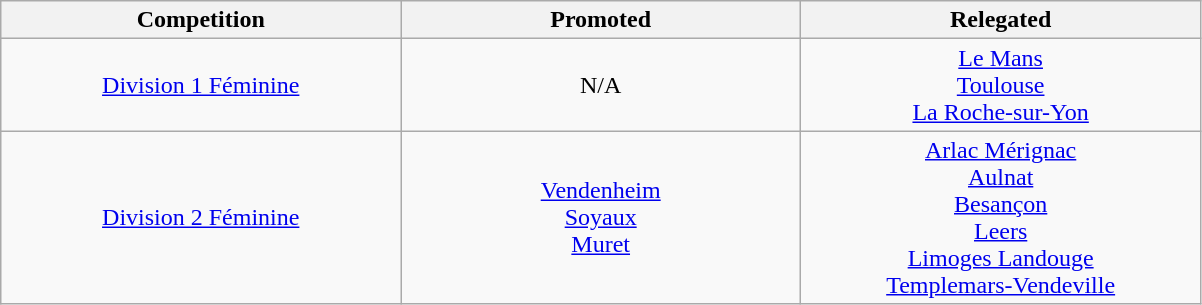<table class="wikitable">
<tr>
<th style="width:20%;">Competition</th>
<th style="width:20%;">Promoted</th>
<th style="width:20%;">Relegated</th>
</tr>
<tr style="text-align:center;">
<td><a href='#'>Division 1 Féminine</a></td>
<td>N/A</td>
<td><a href='#'>Le Mans</a> <br> <a href='#'>Toulouse</a> <br> <a href='#'>La Roche-sur-Yon</a></td>
</tr>
<tr style="text-align:center;">
<td><a href='#'>Division 2 Féminine</a></td>
<td><a href='#'>Vendenheim</a> <br> <a href='#'>Soyaux</a> <br> <a href='#'>Muret</a></td>
<td><a href='#'>Arlac Mérignac</a> <br> <a href='#'>Aulnat</a> <br> <a href='#'>Besançon</a> <br> <a href='#'>Leers</a> <br> <a href='#'>Limoges Landouge</a> <br> <a href='#'>Templemars-Vendeville</a></td>
</tr>
</table>
